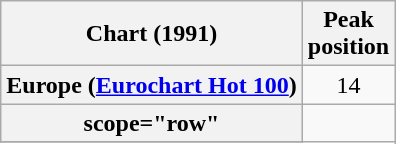<table class="wikitable sortable plainrowheaders">
<tr>
<th>Chart (1991)</th>
<th>Peak<br>position</th>
</tr>
<tr>
<th scope="row">Europe (<a href='#'>Eurochart Hot 100</a>)</th>
<td align="center">14</td>
</tr>
<tr>
<th>scope="row"</th>
</tr>
<tr>
</tr>
</table>
